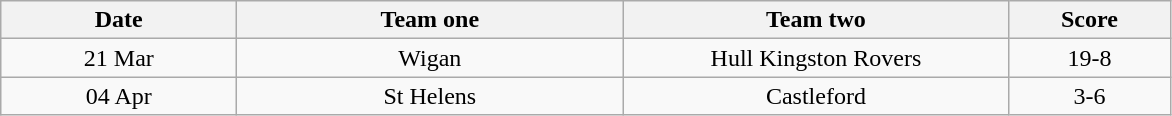<table class="wikitable" style="text-align: center">
<tr>
<th width=150>Date</th>
<th width=250>Team one</th>
<th width=250>Team two</th>
<th width=100>Score</th>
</tr>
<tr>
<td>21 Mar</td>
<td>Wigan</td>
<td>Hull Kingston Rovers</td>
<td>19-8</td>
</tr>
<tr>
<td>04 Apr</td>
<td>St Helens</td>
<td>Castleford</td>
<td>3-6</td>
</tr>
</table>
